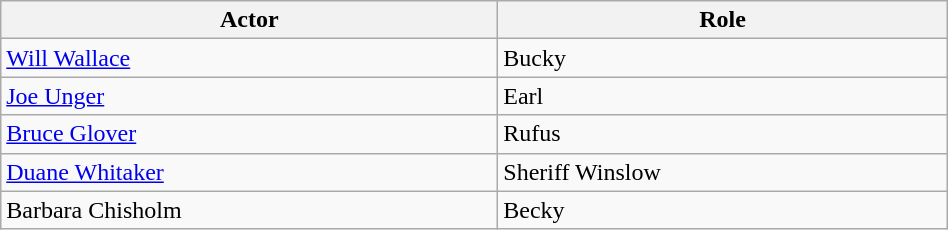<table class="wikitable" style="width:50%;">
<tr ">
<th>Actor</th>
<th>Role</th>
</tr>
<tr>
<td><a href='#'>Will Wallace</a></td>
<td>Bucky</td>
</tr>
<tr>
<td><a href='#'>Joe Unger</a></td>
<td>Earl</td>
</tr>
<tr>
<td><a href='#'>Bruce Glover</a></td>
<td>Rufus</td>
</tr>
<tr>
<td><a href='#'>Duane Whitaker</a></td>
<td>Sheriff Winslow</td>
</tr>
<tr>
<td>Barbara Chisholm</td>
<td>Becky</td>
</tr>
</table>
